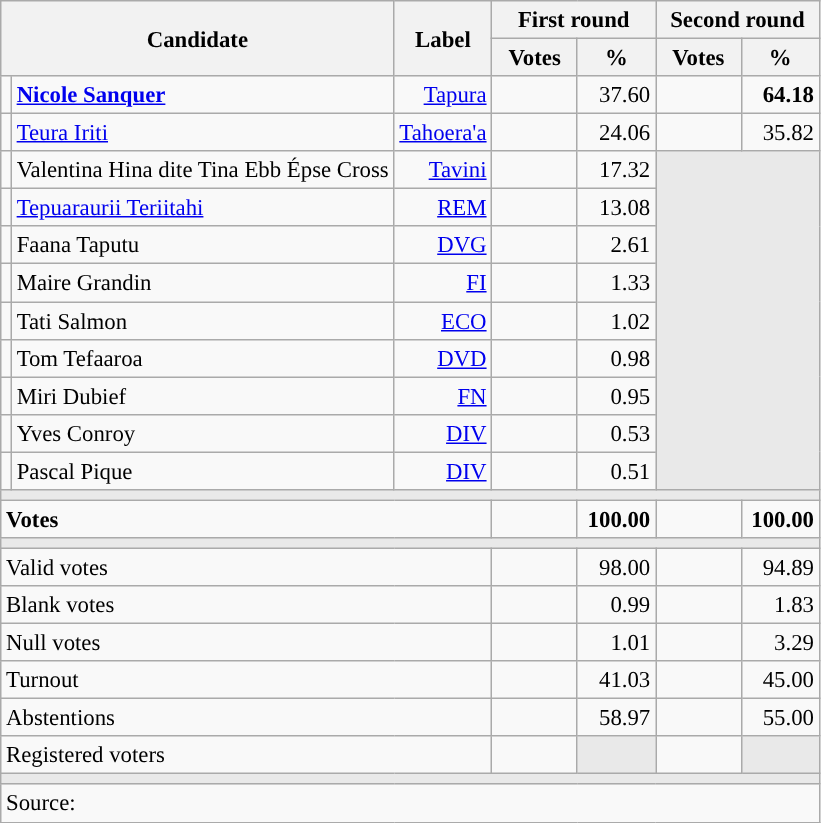<table class="wikitable" style="text-align:right;font-size:95%;">
<tr>
<th rowspan="2" colspan="2">Candidate</th>
<th rowspan="2">Label</th>
<th colspan="2">First round</th>
<th colspan="2">Second round</th>
</tr>
<tr>
<th style="width:50px;">Votes</th>
<th style="width:45px;">%</th>
<th style="width:50px;">Votes</th>
<th style="width:45px;">%</th>
</tr>
<tr>
<td style="color:inherit;background:"></td>
<td style="text-align:left;"><strong><a href='#'>Nicole Sanquer</a></strong></td>
<td><a href='#'>Tapura</a></td>
<td></td>
<td>37.60</td>
<td><strong></strong></td>
<td><strong>64.18</strong></td>
</tr>
<tr>
<td style="color:inherit;background:"></td>
<td style="text-align:left;"><a href='#'>Teura Iriti</a></td>
<td><a href='#'>Tahoera'a</a></td>
<td></td>
<td>24.06</td>
<td></td>
<td>35.82</td>
</tr>
<tr>
<td style="color:inherit;background:"></td>
<td style="text-align:left;">Valentina Hina dite Tina Ebb Épse Cross</td>
<td><a href='#'>Tavini</a></td>
<td></td>
<td>17.32</td>
<td colspan="2" rowspan="9" style="background:#E9E9E9;"></td>
</tr>
<tr>
<td style="color:inherit;background:"></td>
<td style="text-align:left;"><a href='#'>Tepuaraurii Teriitahi</a></td>
<td><a href='#'>REM</a></td>
<td></td>
<td>13.08</td>
</tr>
<tr>
<td style="color:inherit;background:"></td>
<td style="text-align:left;">Faana Taputu</td>
<td><a href='#'>DVG</a></td>
<td></td>
<td>2.61</td>
</tr>
<tr>
<td style="color:inherit;background:"></td>
<td style="text-align:left;">Maire Grandin</td>
<td><a href='#'>FI</a></td>
<td></td>
<td>1.33</td>
</tr>
<tr>
<td style="color:inherit;background:"></td>
<td style="text-align:left;">Tati Salmon</td>
<td><a href='#'>ECO</a></td>
<td></td>
<td>1.02</td>
</tr>
<tr>
<td style="color:inherit;background:"></td>
<td style="text-align:left;">Tom Tefaaroa</td>
<td><a href='#'>DVD</a></td>
<td></td>
<td>0.98</td>
</tr>
<tr>
<td style="color:inherit;background:"></td>
<td style="text-align:left;">Miri Dubief</td>
<td><a href='#'>FN</a></td>
<td></td>
<td>0.95</td>
</tr>
<tr>
<td style="color:inherit;background:"></td>
<td style="text-align:left;">Yves Conroy</td>
<td><a href='#'>DIV</a></td>
<td></td>
<td>0.53</td>
</tr>
<tr>
<td style="color:inherit;background:"></td>
<td style="text-align:left;">Pascal Pique</td>
<td><a href='#'>DIV</a></td>
<td></td>
<td>0.51</td>
</tr>
<tr>
<td colspan="7" style="background:#E9E9E9;"></td>
</tr>
<tr style="font-weight:bold;">
<td colspan="3" style="text-align:left;">Votes</td>
<td></td>
<td>100.00</td>
<td></td>
<td>100.00</td>
</tr>
<tr>
<td colspan="7" style="background:#E9E9E9;"></td>
</tr>
<tr>
<td colspan="3" style="text-align:left;">Valid votes</td>
<td></td>
<td>98.00</td>
<td></td>
<td>94.89</td>
</tr>
<tr>
<td colspan="3" style="text-align:left;">Blank votes</td>
<td></td>
<td>0.99</td>
<td></td>
<td>1.83</td>
</tr>
<tr>
<td colspan="3" style="text-align:left;">Null votes</td>
<td></td>
<td>1.01</td>
<td></td>
<td>3.29</td>
</tr>
<tr>
<td colspan="3" style="text-align:left;">Turnout</td>
<td></td>
<td>41.03</td>
<td></td>
<td>45.00</td>
</tr>
<tr>
<td colspan="3" style="text-align:left;">Abstentions</td>
<td></td>
<td>58.97</td>
<td></td>
<td>55.00</td>
</tr>
<tr>
<td colspan="3" style="text-align:left;">Registered voters</td>
<td></td>
<td style="background:#E9E9E9;"></td>
<td></td>
<td style="background:#E9E9E9;"></td>
</tr>
<tr>
<td colspan="7" style="background:#E9E9E9;"></td>
</tr>
<tr>
<td colspan="7" style="text-align:left;">Source: </td>
</tr>
</table>
